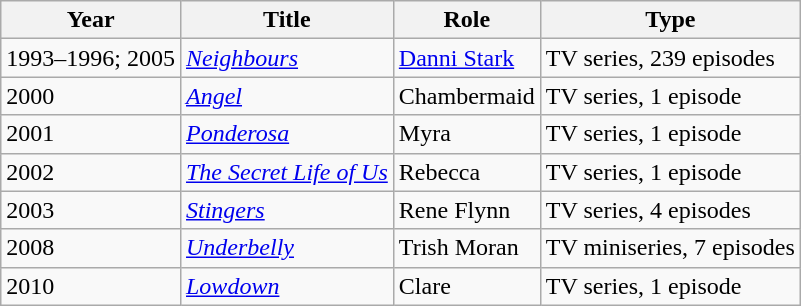<table class=wikitable>
<tr>
<th>Year</th>
<th>Title</th>
<th>Role</th>
<th>Type</th>
</tr>
<tr>
<td>1993–1996; 2005</td>
<td><em><a href='#'>Neighbours</a></em></td>
<td><a href='#'>Danni Stark</a></td>
<td>TV series, 239 episodes</td>
</tr>
<tr>
<td>2000</td>
<td><em><a href='#'>Angel</a></em></td>
<td>Chambermaid</td>
<td>TV series, 1 episode</td>
</tr>
<tr>
<td>2001</td>
<td><em><a href='#'>Ponderosa</a></em></td>
<td>Myra</td>
<td>TV series, 1 episode</td>
</tr>
<tr>
<td>2002</td>
<td><em><a href='#'>The Secret Life of Us</a></em></td>
<td>Rebecca</td>
<td>TV series, 1 episode</td>
</tr>
<tr>
<td>2003</td>
<td><em><a href='#'>Stingers</a></em></td>
<td>Rene Flynn</td>
<td>TV series, 4 episodes</td>
</tr>
<tr>
<td>2008</td>
<td><em><a href='#'>Underbelly</a></em></td>
<td>Trish Moran</td>
<td>TV miniseries, 7 episodes</td>
</tr>
<tr>
<td>2010</td>
<td><em><a href='#'>Lowdown</a></em></td>
<td>Clare</td>
<td>TV series, 1 episode</td>
</tr>
</table>
